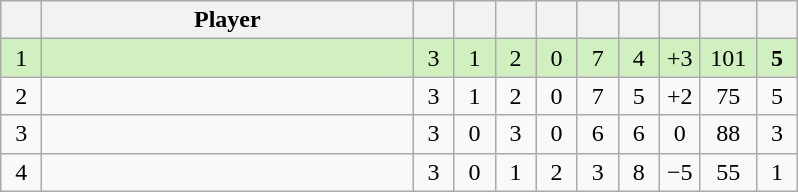<table class="wikitable" style="text-align:center; margin: 1em auto 1em auto, align:left">
<tr>
<th width=20></th>
<th width=240>Player</th>
<th width=20></th>
<th width=20></th>
<th width=20></th>
<th width=20></th>
<th width=20></th>
<th width=20></th>
<th width=20></th>
<th width=30></th>
<th width=20></th>
</tr>
<tr style="background:#D0F0C0;">
<td>1</td>
<td align=left></td>
<td>3</td>
<td>1</td>
<td>2</td>
<td>0</td>
<td>7</td>
<td>4</td>
<td>+3</td>
<td>101</td>
<td><strong>5</strong></td>
</tr>
<tr style=>
<td>2</td>
<td align=left></td>
<td>3</td>
<td>1</td>
<td>2</td>
<td>0</td>
<td>7</td>
<td>5</td>
<td>+2</td>
<td>75</td>
<td>5</td>
</tr>
<tr style=>
<td>3</td>
<td align=left></td>
<td>3</td>
<td>0</td>
<td>3</td>
<td>0</td>
<td>6</td>
<td>6</td>
<td>0</td>
<td>88</td>
<td>3</td>
</tr>
<tr style=>
<td>4</td>
<td align=left></td>
<td>3</td>
<td>0</td>
<td>1</td>
<td>2</td>
<td>3</td>
<td>8</td>
<td>−5</td>
<td>55</td>
<td>1</td>
</tr>
</table>
